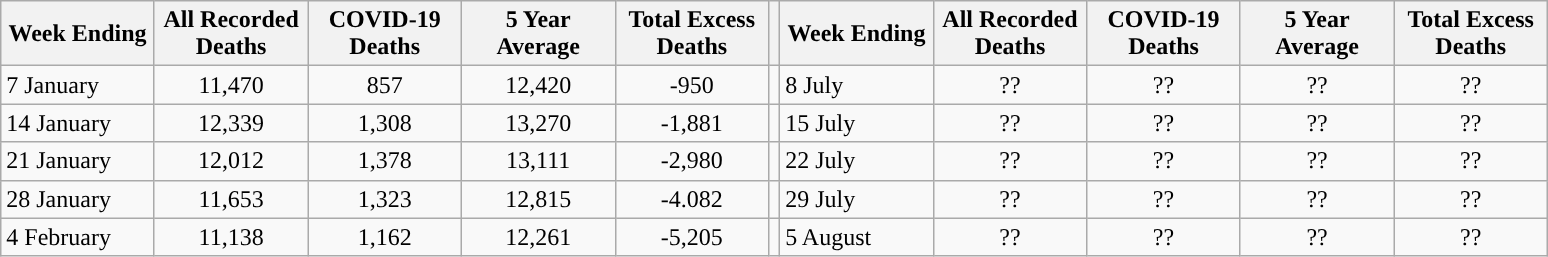<table class="wikitable">
<tr>
<th>Week Ending</th>
<th>All Recorded Deaths</th>
<th>COVID-19 Deaths</th>
<th>5 Year Average</th>
<th>Total Excess Deaths</th>
<th></th>
<th>Week Ending</th>
<th>All Recorded Deaths</th>
<th>COVID-19 Deaths</th>
<th>5 Year Average</th>
<th>Total Excess Deaths</th>
</tr>
<tr>
<td style="width: 95px">7 January</td>
<td style="width: 95px; text-align:center">11,470</td>
<td style="width: 95px; text-align:center">857</td>
<td style="width: 95px; text-align:center">12,420</td>
<td style="width: 95px; text-align:center">-950</td>
<td></td>
<td style="width: 95px">8 July</td>
<td style="width: 95px; text-align:center">??</td>
<td style="width: 95px; text-align:center">??</td>
<td style="width: 95px; text-align:center">??</td>
<td style="width: 95px; text-align:center">??</td>
</tr>
<tr>
<td style="width: 95px">14 January</td>
<td style="width: 95px; text-align:center">12,339</td>
<td style="width: 95px; text-align:center">1,308</td>
<td style="width: 95px; text-align:center">13,270</td>
<td style="width: 95px; text-align:center">-1,881</td>
<td></td>
<td style="width: 95px">15 July</td>
<td style="width: 95px; text-align:center">??</td>
<td style="width: 95px; text-align:center">??</td>
<td style="width: 95px; text-align:center">??</td>
<td style="width: 95px; text-align:center">??</td>
</tr>
<tr>
<td style="width: 95px">21 January</td>
<td style="width: 95px; text-align:center">12,012</td>
<td style="width: 95px; text-align:center">1,378</td>
<td style="width: 95px; text-align:center">13,111</td>
<td style="width: 95px; text-align:center">-2,980</td>
<td></td>
<td style="width: 95px">22 July</td>
<td style="width: 95px; text-align:center">??</td>
<td style="width: 95px; text-align:center">??</td>
<td style="width: 95px; text-align:center">??</td>
<td style="width: 95px; text-align:center">??</td>
</tr>
<tr>
<td style="width: 95px">28 January</td>
<td style="width: 95px; text-align:center">11,653</td>
<td style="width: 95px; text-align:center">1,323</td>
<td style="width: 95px; text-align:center">12,815</td>
<td style="width: 95px; text-align:center">-4.082</td>
<td></td>
<td style="width: 95px">29 July</td>
<td style="width: 95px; text-align:center">??</td>
<td style="width: 95px; text-align:center">??</td>
<td style="width: 95px; text-align:center">??</td>
<td style="width: 95px; text-align:center">??</td>
</tr>
<tr>
<td style="width: 95px">4 February</td>
<td style="width: 95px; text-align:center">11,138</td>
<td style="width: 95px; text-align:center">1,162</td>
<td style="width: 95px; text-align:center">12,261</td>
<td style="width: 95px; text-align:center">-5,205</td>
<td></td>
<td style="width: 95px">5 August</td>
<td style="width: 95px; text-align:center">??</td>
<td style="width: 95px; text-align:center">??</td>
<td style="width: 95px; text-align:center">??</td>
<td style="width: 95px; text-align:center">??</td>
</tr>
</table>
